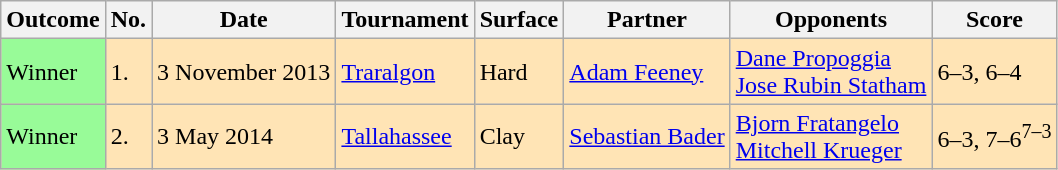<table class=wikitable>
<tr>
<th>Outcome</th>
<th>No.</th>
<th>Date</th>
<th>Tournament</th>
<th>Surface</th>
<th>Partner</th>
<th>Opponents</th>
<th>Score</th>
</tr>
<tr bgcolor=moccasin>
<td style="background:#98FB98">Winner</td>
<td>1.</td>
<td>3 November 2013</td>
<td><a href='#'>Traralgon</a></td>
<td>Hard</td>
<td> <a href='#'>Adam Feeney</a></td>
<td> <a href='#'>Dane Propoggia</a><br> <a href='#'>Jose Rubin Statham</a></td>
<td>6–3, 6–4</td>
</tr>
<tr bgcolor=moccasin>
<td style="background:#98FB98">Winner</td>
<td>2.</td>
<td>3 May 2014</td>
<td><a href='#'>Tallahassee</a></td>
<td>Clay</td>
<td> <a href='#'>Sebastian Bader</a></td>
<td> <a href='#'>Bjorn Fratangelo</a><br> <a href='#'>Mitchell Krueger</a></td>
<td>6–3, 7–6<sup>7–3</sup></td>
</tr>
</table>
